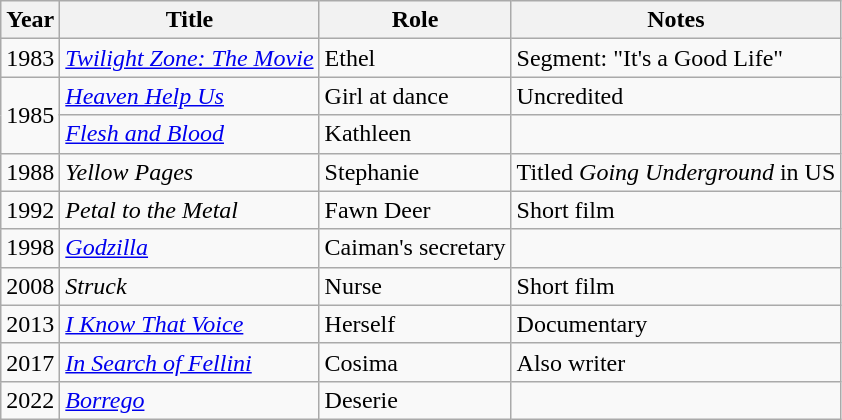<table class="wikitable plainrowheaders sortable">
<tr>
<th scope="col">Year</th>
<th scope="col">Title</th>
<th scope="col">Role</th>
<th scope="col" class="unsortable">Notes</th>
</tr>
<tr>
<td scope="row">1983</td>
<td><em><a href='#'>Twilight Zone: The Movie</a></em></td>
<td>Ethel</td>
<td>Segment: "It's a Good Life"</td>
</tr>
<tr>
<td rowspan="2" scope="row">1985</td>
<td><em><a href='#'>Heaven Help Us</a></em></td>
<td>Girl at dance</td>
<td>Uncredited</td>
</tr>
<tr>
<td><em><a href='#'>Flesh and Blood</a></em></td>
<td>Kathleen</td>
<td></td>
</tr>
<tr>
<td scope="row">1988</td>
<td><em>Yellow Pages</em></td>
<td>Stephanie</td>
<td>Titled <em>Going Underground</em> in US</td>
</tr>
<tr>
<td scope="row">1992</td>
<td><em>Petal to the Metal</em></td>
<td>Fawn Deer</td>
<td>Short film</td>
</tr>
<tr>
<td scope="row">1998</td>
<td><em><a href='#'>Godzilla</a></em></td>
<td>Caiman's secretary</td>
<td></td>
</tr>
<tr>
<td scope="row">2008</td>
<td><em>Struck</em></td>
<td>Nurse</td>
<td>Short film</td>
</tr>
<tr>
<td scope="row">2013</td>
<td><em><a href='#'>I Know That Voice</a></em></td>
<td>Herself</td>
<td>Documentary</td>
</tr>
<tr>
<td scope="row">2017</td>
<td><em><a href='#'>In Search of Fellini</a></em></td>
<td>Cosima</td>
<td>Also writer</td>
</tr>
<tr>
<td scope="row">2022</td>
<td><em><a href='#'>Borrego</a></em></td>
<td>Deserie</td>
<td></td>
</tr>
</table>
